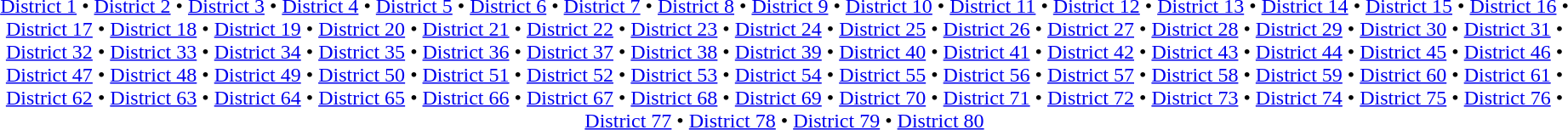<table id=toc class=toc summary=Contents>
<tr>
<td align=center><br><a href='#'>District 1</a> • <a href='#'>District 2</a> • <a href='#'>District 3</a> • <a href='#'>District 4</a> • <a href='#'>District 5</a> • <a href='#'>District 6</a> • <a href='#'>District 7</a> • <a href='#'>District 8</a> • <a href='#'>District 9</a> • <a href='#'>District 10</a> • <a href='#'>District 11</a> • <a href='#'>District 12</a> • <a href='#'>District 13</a> • <a href='#'>District 14</a> • <a href='#'>District 15</a> • <a href='#'>District 16</a> • <a href='#'>District 17</a> • <a href='#'>District 18</a> • <a href='#'>District 19</a> • <a href='#'>District 20</a> • <a href='#'>District 21</a> • <a href='#'>District 22</a> • <a href='#'>District 23</a> • <a href='#'>District 24</a> • <a href='#'>District 25</a> • <a href='#'>District 26</a> • <a href='#'>District 27</a> • <a href='#'>District 28</a> • <a href='#'>District 29</a> • <a href='#'>District 30</a> • <a href='#'>District 31</a> • <a href='#'>District 32</a> • <a href='#'>District 33</a> • <a href='#'>District 34</a> • <a href='#'>District 35</a> • <a href='#'>District 36</a> • <a href='#'>District 37</a> • <a href='#'>District 38</a> • <a href='#'>District 39</a> • <a href='#'>District 40</a> • <a href='#'>District 41</a> • <a href='#'>District 42</a> • <a href='#'>District 43</a> • <a href='#'>District 44</a> • <a href='#'>District 45</a> • <a href='#'>District 46</a> • <a href='#'>District 47</a> • <a href='#'>District 48</a> • <a href='#'>District 49</a> • <a href='#'>District 50</a> • <a href='#'>District 51</a> • <a href='#'>District 52</a> • <a href='#'>District 53</a> • <a href='#'>District 54</a> • <a href='#'>District 55</a> • <a href='#'>District 56</a> • <a href='#'>District 57</a> • <a href='#'>District 58</a> • <a href='#'>District 59</a> • <a href='#'>District 60</a> • <a href='#'>District 61</a> • <a href='#'>District 62</a> • <a href='#'>District 63</a> • <a href='#'>District 64</a> • <a href='#'>District 65</a> • <a href='#'>District 66</a> • <a href='#'>District 67</a> • <a href='#'>District 68</a> • <a href='#'>District 69</a> • <a href='#'>District 70</a> • <a href='#'>District 71</a> • <a href='#'>District 72</a> • <a href='#'>District 73</a> • <a href='#'>District 74</a> • <a href='#'>District 75</a> • <a href='#'>District 76</a> • <a href='#'>District 77</a> • <a href='#'>District 78</a> • <a href='#'>District 79</a> • <a href='#'>District 80</a> </td>
</tr>
</table>
